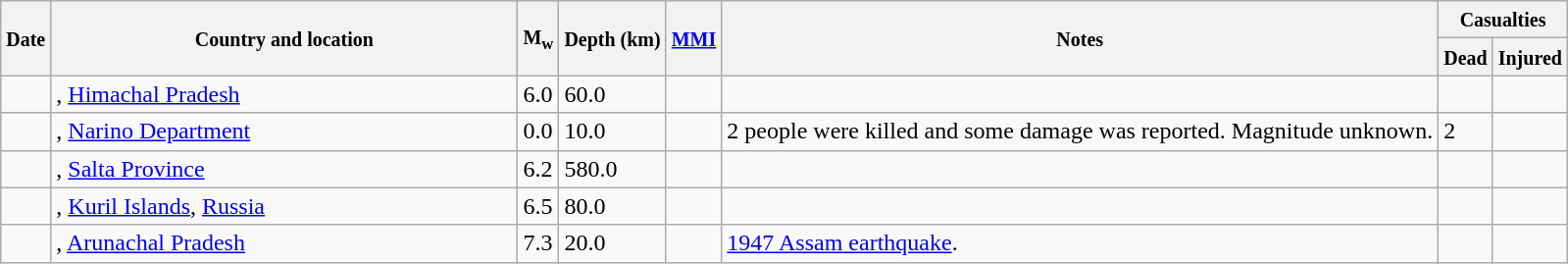<table class="wikitable sortable sort-under" style="border:1px black; margin-left:1em;">
<tr>
<th rowspan="2"><small>Date</small></th>
<th rowspan="2" style="width: 310px"><small>Country and location</small></th>
<th rowspan="2"><small>M<sub>w</sub></small></th>
<th rowspan="2"><small>Depth (km)</small></th>
<th rowspan="2"><small><a href='#'>MMI</a></small></th>
<th rowspan="2" class="unsortable"><small>Notes</small></th>
<th colspan="2"><small>Casualties</small></th>
</tr>
<tr>
<th><small>Dead</small></th>
<th><small>Injured</small></th>
</tr>
<tr>
<td></td>
<td>, <a href='#'>Himachal Pradesh</a></td>
<td>6.0</td>
<td>60.0</td>
<td></td>
<td></td>
<td></td>
<td></td>
</tr>
<tr>
<td></td>
<td>, <a href='#'>Narino Department</a></td>
<td>0.0</td>
<td>10.0</td>
<td></td>
<td>2 people were killed and some damage was reported. Magnitude unknown.</td>
<td>2</td>
<td></td>
</tr>
<tr>
<td></td>
<td>, <a href='#'>Salta Province</a></td>
<td>6.2</td>
<td>580.0</td>
<td></td>
<td></td>
<td></td>
<td></td>
</tr>
<tr>
<td></td>
<td>, <a href='#'>Kuril Islands</a>, <a href='#'>Russia</a></td>
<td>6.5</td>
<td>80.0</td>
<td></td>
<td></td>
<td></td>
<td></td>
</tr>
<tr>
<td></td>
<td>, <a href='#'>Arunachal Pradesh</a></td>
<td>7.3</td>
<td>20.0</td>
<td></td>
<td><a href='#'>1947 Assam earthquake</a>.</td>
<td></td>
<td></td>
</tr>
</table>
